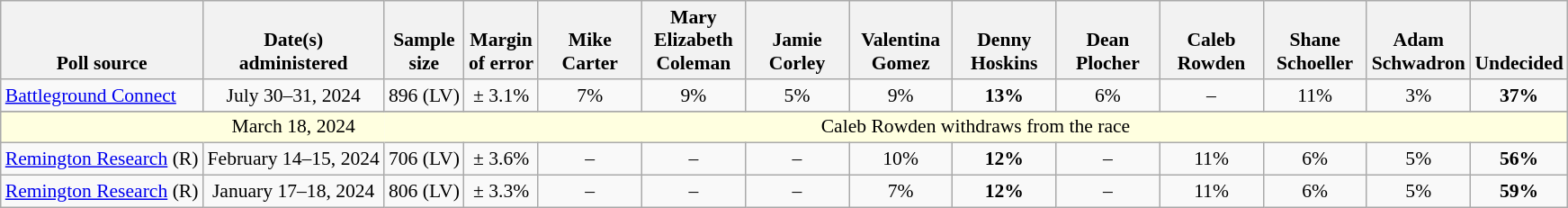<table class="wikitable" style="font-size:90%;text-align:center;">
<tr valign=bottom>
<th>Poll source</th>
<th>Date(s)<br>administered</th>
<th>Sample<br>size</th>
<th>Margin<br>of error</th>
<th style="width:70px;">Mike<br>Carter</th>
<th style="width:70px;">Mary<br>Elizabeth<br>Coleman</th>
<th style="width:70px;">Jamie<br>Corley</th>
<th style="width:70px;">Valentina<br>Gomez</th>
<th style="width:70px;">Denny<br>Hoskins</th>
<th style="width:70px;">Dean<br>Plocher</th>
<th style="width:70px;">Caleb<br>Rowden</th>
<th style="width:70px;">Shane<br>Schoeller</th>
<th style="width:70px;">Adam<br>Schwadron</th>
<th>Undecided</th>
</tr>
<tr>
<td style="text-align:left;"><a href='#'>Battleground Connect</a></td>
<td>July 30–31, 2024</td>
<td>896 (LV)</td>
<td>± 3.1%</td>
<td>7%</td>
<td>9%</td>
<td>5%</td>
<td>9%</td>
<td><strong>13%</strong></td>
<td>6%</td>
<td>–</td>
<td>11%</td>
<td>3%</td>
<td><strong>37%</strong></td>
</tr>
<tr>
</tr>
<tr style="background:lightyellow;">
<td style="border-right-style:hidden; background:lightyellow;"></td>
<td style="border-right-style:hidden; ">March 18, 2024</td>
<td colspan="17">Caleb Rowden withdraws from the race</td>
</tr>
<tr>
<td style="text-align:left;"><a href='#'>Remington Research</a> (R)</td>
<td>February 14–15, 2024</td>
<td>706 (LV)</td>
<td>± 3.6%</td>
<td>–</td>
<td>–</td>
<td>–</td>
<td>10%</td>
<td><strong>12%</strong></td>
<td>–</td>
<td>11%</td>
<td>6%</td>
<td>5%</td>
<td><strong>56%</strong></td>
</tr>
<tr>
<td style="text-align:left;"><a href='#'>Remington Research</a> (R)</td>
<td>January 17–18, 2024</td>
<td>806 (LV)</td>
<td>± 3.3%</td>
<td>–</td>
<td>–</td>
<td>–</td>
<td>7%</td>
<td><strong>12%</strong></td>
<td>–</td>
<td>11%</td>
<td>6%</td>
<td>5%</td>
<td><strong>59%</strong></td>
</tr>
</table>
